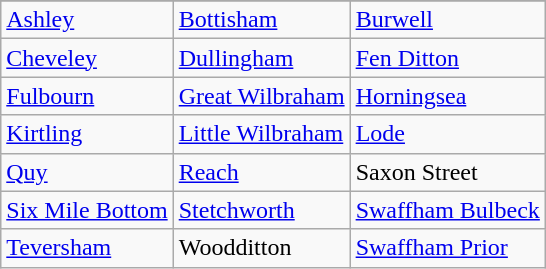<table class="wikitable">
<tr>
</tr>
<tr>
<td><a href='#'>Ashley</a></td>
<td><a href='#'>Bottisham</a></td>
<td><a href='#'>Burwell</a></td>
</tr>
<tr>
<td><a href='#'>Cheveley</a></td>
<td><a href='#'>Dullingham</a></td>
<td><a href='#'>Fen Ditton</a></td>
</tr>
<tr>
<td><a href='#'>Fulbourn</a></td>
<td><a href='#'>Great Wilbraham</a></td>
<td><a href='#'>Horningsea</a></td>
</tr>
<tr>
<td><a href='#'>Kirtling</a></td>
<td><a href='#'>Little Wilbraham</a></td>
<td><a href='#'>Lode</a></td>
</tr>
<tr>
<td><a href='#'>Quy</a></td>
<td><a href='#'>Reach</a></td>
<td>Saxon Street</td>
</tr>
<tr>
<td><a href='#'>Six Mile Bottom</a></td>
<td><a href='#'>Stetchworth</a></td>
<td><a href='#'>Swaffham Bulbeck</a></td>
</tr>
<tr>
<td><a href='#'>Teversham</a></td>
<td>Woodditton</td>
<td><a href='#'>Swaffham Prior</a></td>
</tr>
</table>
